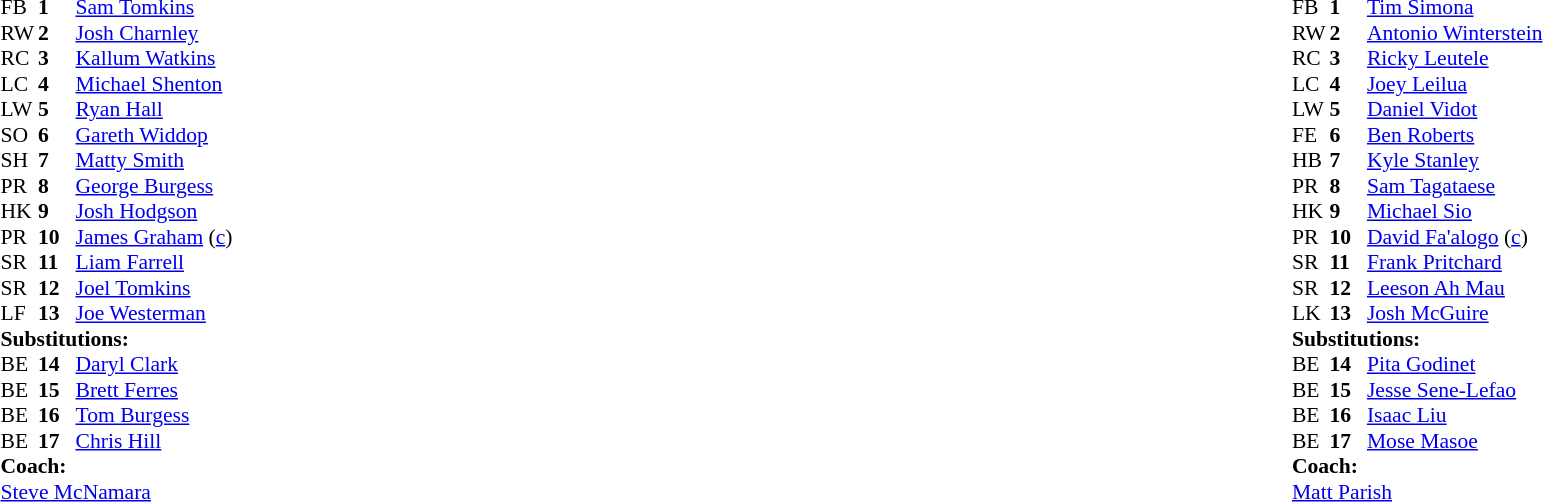<table width="100%">
<tr>
<td valign="top" width="50%"><br><table style="font-size: 90%" cellspacing="0" cellpadding="0">
<tr>
<th width="25"></th>
<th width="25"></th>
</tr>
<tr>
<td>FB</td>
<td><strong>1</strong></td>
<td> <a href='#'>Sam Tomkins</a></td>
</tr>
<tr>
<td>RW</td>
<td><strong>2</strong></td>
<td> <a href='#'>Josh Charnley</a></td>
</tr>
<tr>
<td>RC</td>
<td><strong>3</strong></td>
<td> <a href='#'>Kallum Watkins</a></td>
</tr>
<tr>
<td>LC</td>
<td><strong>4</strong></td>
<td> <a href='#'>Michael Shenton</a></td>
</tr>
<tr>
<td>LW</td>
<td><strong>5</strong></td>
<td> <a href='#'>Ryan Hall</a></td>
</tr>
<tr>
<td>SO</td>
<td><strong>6</strong></td>
<td> <a href='#'>Gareth Widdop</a></td>
</tr>
<tr>
<td>SH</td>
<td><strong>7</strong></td>
<td> <a href='#'>Matty Smith</a></td>
</tr>
<tr>
<td>PR</td>
<td><strong>8</strong></td>
<td> <a href='#'>George Burgess</a></td>
</tr>
<tr>
<td>HK</td>
<td><strong>9</strong></td>
<td> <a href='#'>Josh Hodgson</a></td>
</tr>
<tr>
<td>PR</td>
<td><strong>10</strong></td>
<td> <a href='#'>James Graham</a> (<a href='#'>c</a>)</td>
</tr>
<tr>
<td>SR</td>
<td><strong>11</strong></td>
<td> <a href='#'>Liam Farrell</a></td>
</tr>
<tr>
<td>SR</td>
<td><strong>12</strong></td>
<td> <a href='#'>Joel Tomkins</a></td>
</tr>
<tr>
<td>LF</td>
<td><strong>13</strong></td>
<td> <a href='#'>Joe Westerman</a></td>
</tr>
<tr>
<td colspan=3><strong>Substitutions:</strong></td>
</tr>
<tr>
<td>BE</td>
<td><strong>14</strong></td>
<td> <a href='#'>Daryl Clark</a></td>
</tr>
<tr>
<td>BE</td>
<td><strong>15</strong></td>
<td> <a href='#'>Brett Ferres</a></td>
</tr>
<tr>
<td>BE</td>
<td><strong>16</strong></td>
<td> <a href='#'>Tom Burgess</a></td>
</tr>
<tr>
<td>BE</td>
<td><strong>17</strong></td>
<td> <a href='#'>Chris Hill</a></td>
</tr>
<tr>
<td colspan=3><strong>Coach:</strong></td>
</tr>
<tr>
<td colspan="4"> <a href='#'>Steve McNamara</a></td>
</tr>
</table>
</td>
<td valign="top" width="50%"><br><table style="font-size: 90%" cellspacing="0" cellpadding="0" align="center">
<tr>
<th width="25"></th>
<th width="25"></th>
</tr>
<tr>
<td>FB</td>
<td><strong>1</strong></td>
<td> <a href='#'>Tim Simona</a></td>
</tr>
<tr>
<td>RW</td>
<td><strong>2</strong></td>
<td> <a href='#'>Antonio Winterstein</a></td>
</tr>
<tr>
<td>RC</td>
<td><strong>3</strong></td>
<td> <a href='#'>Ricky Leutele</a></td>
</tr>
<tr>
<td>LC</td>
<td><strong>4</strong></td>
<td> <a href='#'>Joey Leilua</a></td>
</tr>
<tr>
<td>LW</td>
<td><strong>5</strong></td>
<td> <a href='#'>Daniel Vidot</a></td>
</tr>
<tr>
<td>FE</td>
<td><strong>6</strong></td>
<td> <a href='#'>Ben Roberts</a></td>
</tr>
<tr>
<td>HB</td>
<td><strong>7</strong></td>
<td> <a href='#'>Kyle Stanley</a></td>
</tr>
<tr>
<td>PR</td>
<td><strong>8</strong></td>
<td> <a href='#'>Sam Tagataese</a></td>
</tr>
<tr |>
<td>HK</td>
<td><strong>9</strong></td>
<td> <a href='#'>Michael Sio</a></td>
</tr>
<tr>
<td>PR</td>
<td><strong>10</strong></td>
<td> <a href='#'>David Fa'alogo</a> (<a href='#'>c</a>)</td>
</tr>
<tr>
<td>SR</td>
<td><strong>11</strong></td>
<td> <a href='#'>Frank Pritchard</a></td>
</tr>
<tr>
<td>SR</td>
<td><strong>12</strong></td>
<td> <a href='#'>Leeson Ah Mau</a></td>
</tr>
<tr>
<td>LK</td>
<td><strong>13</strong></td>
<td> <a href='#'>Josh McGuire</a></td>
</tr>
<tr>
<td colspan=3><strong>Substitutions:</strong></td>
</tr>
<tr>
<td>BE</td>
<td><strong>14</strong></td>
<td> <a href='#'>Pita Godinet</a></td>
</tr>
<tr>
<td>BE</td>
<td><strong>15</strong></td>
<td> <a href='#'>Jesse Sene-Lefao</a></td>
</tr>
<tr>
<td>BE</td>
<td><strong>16</strong></td>
<td> <a href='#'>Isaac Liu</a></td>
</tr>
<tr |>
<td>BE</td>
<td><strong>17</strong></td>
<td> <a href='#'>Mose Masoe</a></td>
</tr>
<tr>
<td colspan=3><strong>Coach:</strong></td>
</tr>
<tr>
<td colspan="4"> <a href='#'>Matt Parish</a></td>
</tr>
</table>
</td>
</tr>
</table>
